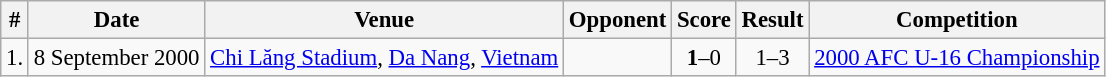<table class="wikitable" style="font-size:95%">
<tr>
<th>#</th>
<th>Date</th>
<th>Venue</th>
<th>Opponent</th>
<th>Score</th>
<th>Result</th>
<th>Competition</th>
</tr>
<tr>
<td>1.</td>
<td>8 September 2000</td>
<td><a href='#'>Chi Lăng Stadium</a>, <a href='#'>Da Nang</a>, <a href='#'>Vietnam</a></td>
<td></td>
<td style="text-align:center;"><strong>1</strong>–0</td>
<td style="text-align:center;">1–3</td>
<td><a href='#'>2000 AFC U-16 Championship</a></td>
</tr>
</table>
